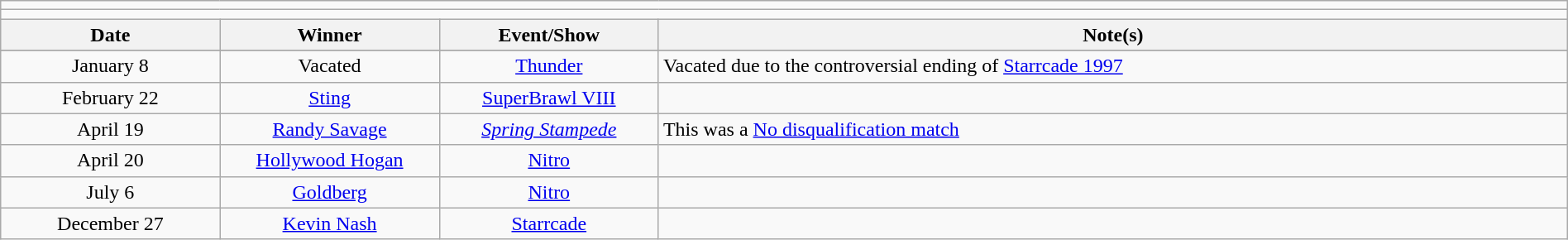<table class="wikitable" style="text-align:center; width:100%;">
<tr>
<td colspan="5"></td>
</tr>
<tr>
<td colspan="5"><strong></strong></td>
</tr>
<tr>
<th width="14%">Date</th>
<th width="14%">Winner</th>
<th width="14%">Event/Show</th>
<th width="58%">Note(s)</th>
</tr>
<tr>
</tr>
<tr>
<td>January 8</td>
<td>Vacated</td>
<td><a href='#'>Thunder</a></td>
<td align="left">Vacated due to the controversial ending of <a href='#'>Starrcade 1997</a></td>
</tr>
<tr>
<td>February 22</td>
<td><a href='#'>Sting</a></td>
<td><a href='#'>SuperBrawl VIII</a></td>
<td align="left"></td>
</tr>
<tr>
<td>April 19</td>
<td><a href='#'>Randy Savage</a></td>
<td><em><a href='#'>Spring Stampede</a></em></td>
<td align="left">This was a <a href='#'>No disqualification match</a></td>
</tr>
<tr>
<td>April 20</td>
<td><a href='#'>Hollywood Hogan</a></td>
<td><a href='#'>Nitro</a></td>
<td align="left"></td>
</tr>
<tr>
<td>July 6</td>
<td><a href='#'>Goldberg</a></td>
<td><a href='#'>Nitro</a></td>
<td align="left"></td>
</tr>
<tr>
<td>December 27</td>
<td><a href='#'>Kevin Nash</a></td>
<td><a href='#'>Starrcade</a></td>
<td align="left"></td>
</tr>
</table>
